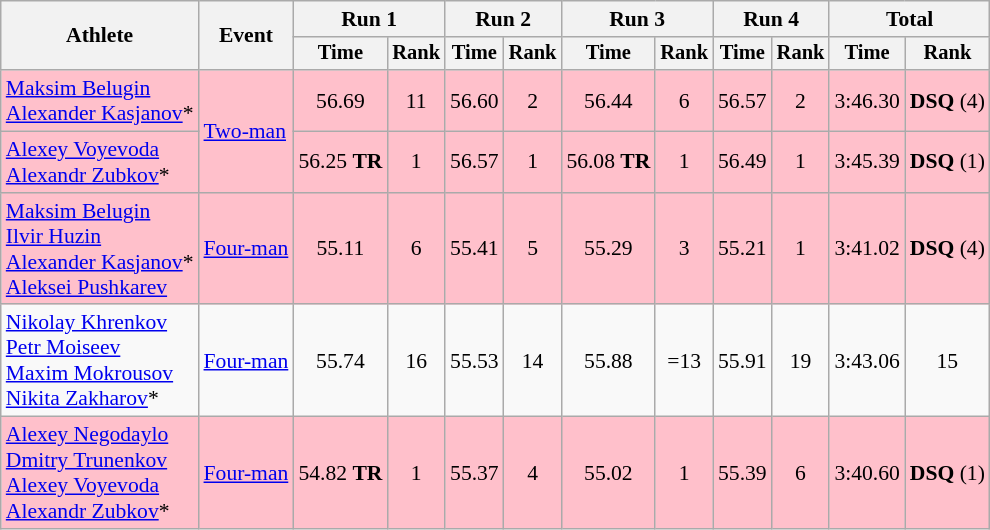<table class="wikitable" style="font-size:90%">
<tr>
<th rowspan="2">Athlete</th>
<th rowspan="2">Event</th>
<th colspan="2">Run 1</th>
<th colspan="2">Run 2</th>
<th colspan="2">Run 3</th>
<th colspan="2">Run 4</th>
<th colspan="2">Total</th>
</tr>
<tr style="font-size:95%">
<th>Time</th>
<th>Rank</th>
<th>Time</th>
<th>Rank</th>
<th>Time</th>
<th>Rank</th>
<th>Time</th>
<th>Rank</th>
<th>Time</th>
<th>Rank</th>
</tr>
<tr align=center  bgcolor=pink>
<td align=left><a href='#'>Maksim Belugin</a><br><a href='#'>Alexander Kasjanov</a>*</td>
<td align=left rowspan=2><a href='#'>Two-man</a></td>
<td>56.69</td>
<td>11</td>
<td>56.60</td>
<td>2</td>
<td>56.44</td>
<td>6</td>
<td>56.57</td>
<td>2</td>
<td>3:46.30</td>
<td><strong>DSQ</strong> (4)</td>
</tr>
<tr align=center  bgcolor=pink>
<td align=left><a href='#'>Alexey Voyevoda</a><br><a href='#'>Alexandr Zubkov</a>*</td>
<td>56.25 <strong>TR</strong></td>
<td>1</td>
<td>56.57</td>
<td>1</td>
<td>56.08 <strong>TR</strong></td>
<td>1</td>
<td>56.49</td>
<td>1</td>
<td>3:45.39</td>
<td><strong>DSQ</strong> (1)</td>
</tr>
<tr align=center bgcolor=pink>
<td align=left><a href='#'>Maksim Belugin</a><br><a href='#'>Ilvir Huzin</a><br><a href='#'>Alexander Kasjanov</a>*<br><a href='#'>Aleksei Pushkarev</a></td>
<td align=left><a href='#'>Four-man</a></td>
<td>55.11</td>
<td>6</td>
<td>55.41</td>
<td>5</td>
<td>55.29</td>
<td>3</td>
<td>55.21</td>
<td>1</td>
<td>3:41.02</td>
<td><strong>DSQ</strong> (4)</td>
</tr>
<tr align=center>
<td align=left><a href='#'>Nikolay Khrenkov</a><br><a href='#'>Petr Moiseev</a><br><a href='#'>Maxim Mokrousov</a><br><a href='#'>Nikita Zakharov</a>*</td>
<td align=left><a href='#'>Four-man</a></td>
<td>55.74</td>
<td>16</td>
<td>55.53</td>
<td>14</td>
<td>55.88</td>
<td>=13</td>
<td>55.91</td>
<td>19</td>
<td>3:43.06</td>
<td>15</td>
</tr>
<tr align=center  bgcolor=pink>
<td align=left><a href='#'>Alexey Negodaylo</a><br><a href='#'>Dmitry Trunenkov</a><br><a href='#'>Alexey Voyevoda</a><br><a href='#'>Alexandr Zubkov</a>*</td>
<td align=left><a href='#'>Four-man</a></td>
<td>54.82 <strong>TR</strong></td>
<td>1</td>
<td>55.37</td>
<td>4</td>
<td>55.02</td>
<td>1</td>
<td>55.39</td>
<td>6</td>
<td>3:40.60</td>
<td><strong>DSQ</strong> (1)</td>
</tr>
</table>
